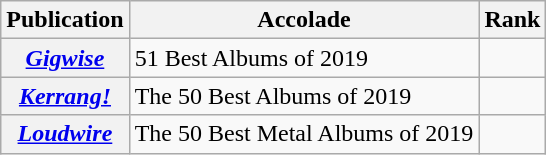<table class="wikitable plainrowheaders">
<tr>
<th>Publication</th>
<th>Accolade</th>
<th>Rank</th>
</tr>
<tr>
<th scope="row"><em><a href='#'>Gigwise</a></em></th>
<td>51 Best Albums of 2019</td>
<td></td>
</tr>
<tr>
<th scope="row"><em><a href='#'>Kerrang!</a></em></th>
<td>The 50 Best Albums of 2019</td>
<td></td>
</tr>
<tr>
<th scope="row"><em><a href='#'>Loudwire</a></em></th>
<td>The 50 Best Metal Albums of 2019</td>
<td></td>
</tr>
</table>
